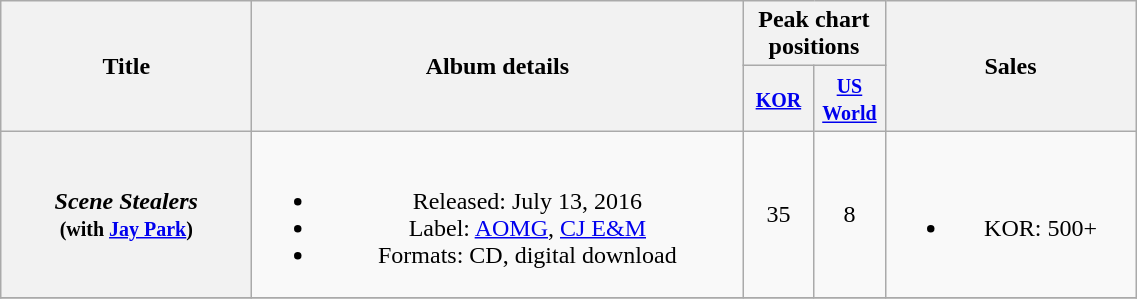<table class="wikitable plainrowheaders" style="text-align:center;">
<tr>
<th scope="col" rowspan="2" style="width:10em;">Title</th>
<th scope="col" rowspan="2" style="width:20em;">Album details</th>
<th scope="col" colspan="2" style="width:5em;">Peak chart positions</th>
<th scope="col" rowspan="2" style="width:10em;">Sales</th>
</tr>
<tr>
<th scope="col" style="width:2.5em;"><small><a href='#'>KOR</a></small><br></th>
<th scope="col" style="width:2.5em;"><small><a href='#'>US World</a></small><br></th>
</tr>
<tr>
<th scope="row"><em>Scene Stealers</em> <br><small>(with <a href='#'>Jay Park</a>)</small></th>
<td><br><ul><li>Released: July 13, 2016</li><li>Label: <a href='#'>AOMG</a>, <a href='#'>CJ E&M</a></li><li>Formats: CD, digital download</li></ul></td>
<td>35</td>
<td>8</td>
<td><br><ul><li>KOR: 500+</li></ul></td>
</tr>
<tr>
</tr>
</table>
